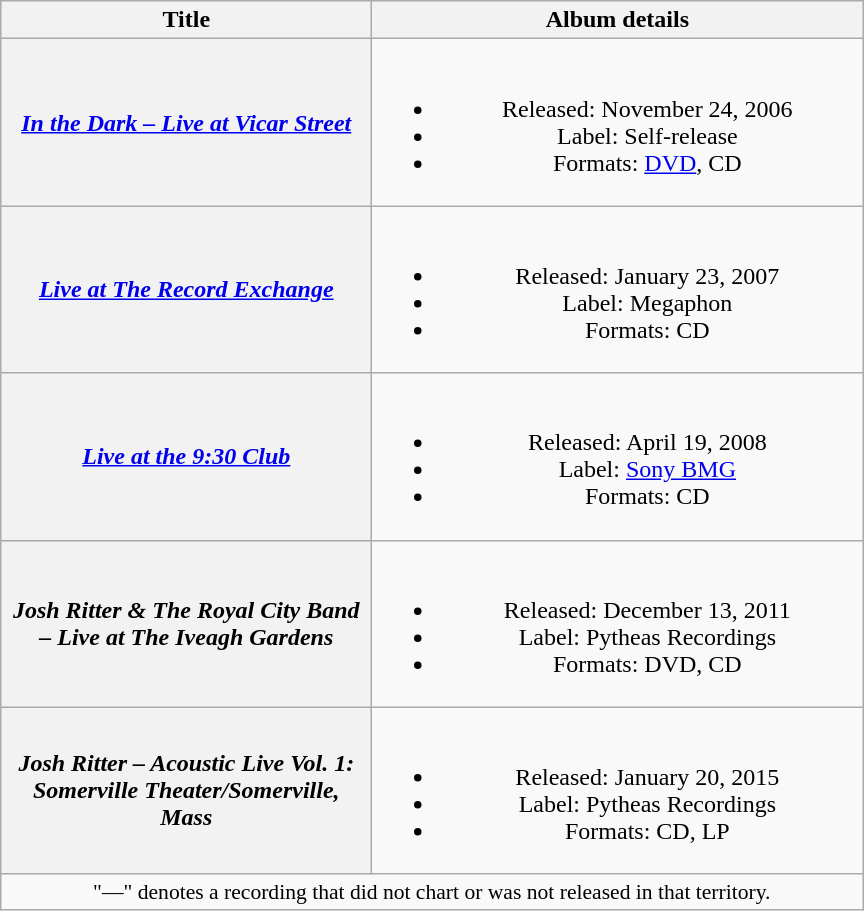<table class="wikitable plainrowheaders" style="text-align:center;">
<tr>
<th scope="col" rowspan="1" style="width:15em;">Title</th>
<th scope="col" rowspan="1" style="width:20em;">Album details</th>
</tr>
<tr>
<th scope="row"><em><a href='#'>In the Dark – Live at Vicar Street</a></em></th>
<td><br><ul><li>Released: November 24, 2006</li><li>Label: Self-release</li><li>Formats: <a href='#'>DVD</a>, CD</li></ul></td>
</tr>
<tr>
<th scope="row"><em><a href='#'>Live at The Record Exchange</a></em></th>
<td><br><ul><li>Released: January 23, 2007</li><li>Label: Megaphon</li><li>Formats: CD</li></ul></td>
</tr>
<tr>
<th scope="row"><em><a href='#'>Live at the 9:30 Club</a></em></th>
<td><br><ul><li>Released: April 19, 2008</li><li>Label: <a href='#'>Sony BMG</a></li><li>Formats: CD</li></ul></td>
</tr>
<tr>
<th scope="row"><em>Josh Ritter & The Royal City Band – Live at The Iveagh Gardens</em></th>
<td><br><ul><li>Released: December 13, 2011</li><li>Label: Pytheas Recordings</li><li>Formats: DVD, CD</li></ul></td>
</tr>
<tr>
<th scope="row"><em>Josh Ritter – Acoustic Live Vol. 1: Somerville Theater/Somerville, Mass</em></th>
<td><br><ul><li>Released: January 20, 2015</li><li>Label: Pytheas Recordings</li><li>Formats: CD, LP</li></ul></td>
</tr>
<tr>
<td colspan="4" style="font-size:90%">"—" denotes a recording that did not chart or was not released in that territory.</td>
</tr>
</table>
